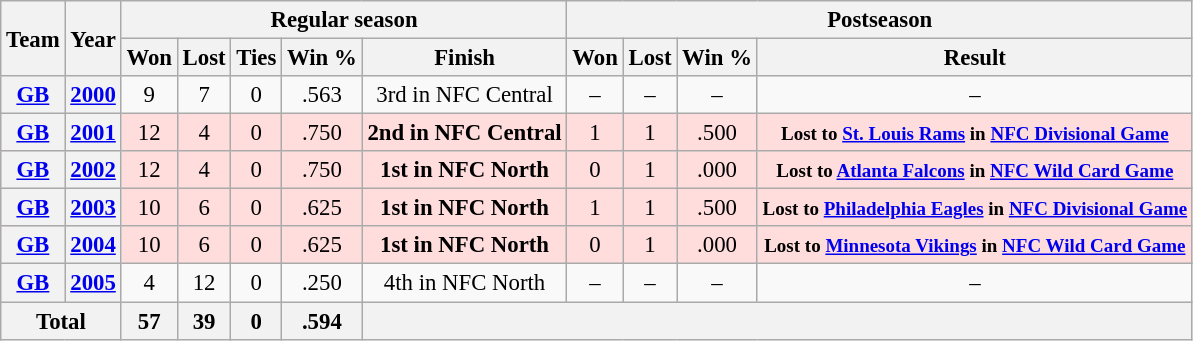<table class="wikitable" style="font-size: 95%; text-align:center;">
<tr>
<th rowspan="2">Team</th>
<th rowspan="2">Year</th>
<th colspan="5">Regular season</th>
<th colspan="4">Postseason</th>
</tr>
<tr>
<th>Won</th>
<th>Lost</th>
<th>Ties</th>
<th>Win %</th>
<th>Finish</th>
<th>Won</th>
<th>Lost</th>
<th>Win %</th>
<th>Result</th>
</tr>
<tr>
<th><a href='#'>GB</a></th>
<th><a href='#'>2000</a></th>
<td>9</td>
<td>7</td>
<td>0</td>
<td>.563</td>
<td>3rd in NFC Central</td>
<td>–</td>
<td>–</td>
<td>–</td>
<td>–</td>
</tr>
<tr ! style="background:#fdd;">
<th><a href='#'>GB</a></th>
<th><a href='#'>2001</a></th>
<td>12</td>
<td>4</td>
<td>0</td>
<td>.750</td>
<td><strong>2nd in NFC Central</strong></td>
<td>1</td>
<td>1</td>
<td>.500</td>
<td><small><strong>Lost to <a href='#'>St. Louis Rams</a> in <a href='#'>NFC Divisional Game</a></strong></small></td>
</tr>
<tr ! style="background:#fdd;">
<th><a href='#'>GB</a></th>
<th><a href='#'>2002</a></th>
<td>12</td>
<td>4</td>
<td>0</td>
<td>.750</td>
<td><strong>1st in NFC North</strong></td>
<td>0</td>
<td>1</td>
<td>.000</td>
<td><small><strong>Lost to <a href='#'>Atlanta Falcons</a> in <a href='#'>NFC Wild Card Game</a></strong></small></td>
</tr>
<tr ! style="background:#fdd;">
<th><a href='#'>GB</a></th>
<th><a href='#'>2003</a></th>
<td>10</td>
<td>6</td>
<td>0</td>
<td>.625</td>
<td><strong>1st in NFC North</strong></td>
<td>1</td>
<td>1</td>
<td>.500</td>
<td><small><strong>Lost to <a href='#'>Philadelphia Eagles</a> in <a href='#'>NFC Divisional Game</a></strong></small></td>
</tr>
<tr ! style="background:#fdd;">
<th><a href='#'>GB</a></th>
<th><a href='#'>2004</a></th>
<td>10</td>
<td>6</td>
<td>0</td>
<td>.625</td>
<td><strong>1st in NFC North</strong></td>
<td>0</td>
<td>1</td>
<td>.000</td>
<td><small><strong>Lost to <a href='#'>Minnesota Vikings</a> in <a href='#'>NFC Wild Card Game</a></strong></small></td>
</tr>
<tr>
<th><a href='#'>GB</a></th>
<th><a href='#'>2005</a></th>
<td>4</td>
<td>12</td>
<td>0</td>
<td>.250</td>
<td>4th in NFC North</td>
<td>–</td>
<td>–</td>
<td>–</td>
<td>–</td>
</tr>
<tr>
<th colspan="2">Total</th>
<th>57</th>
<th>39</th>
<th>0</th>
<th>.594</th>
<th colspan="5"></th>
</tr>
</table>
